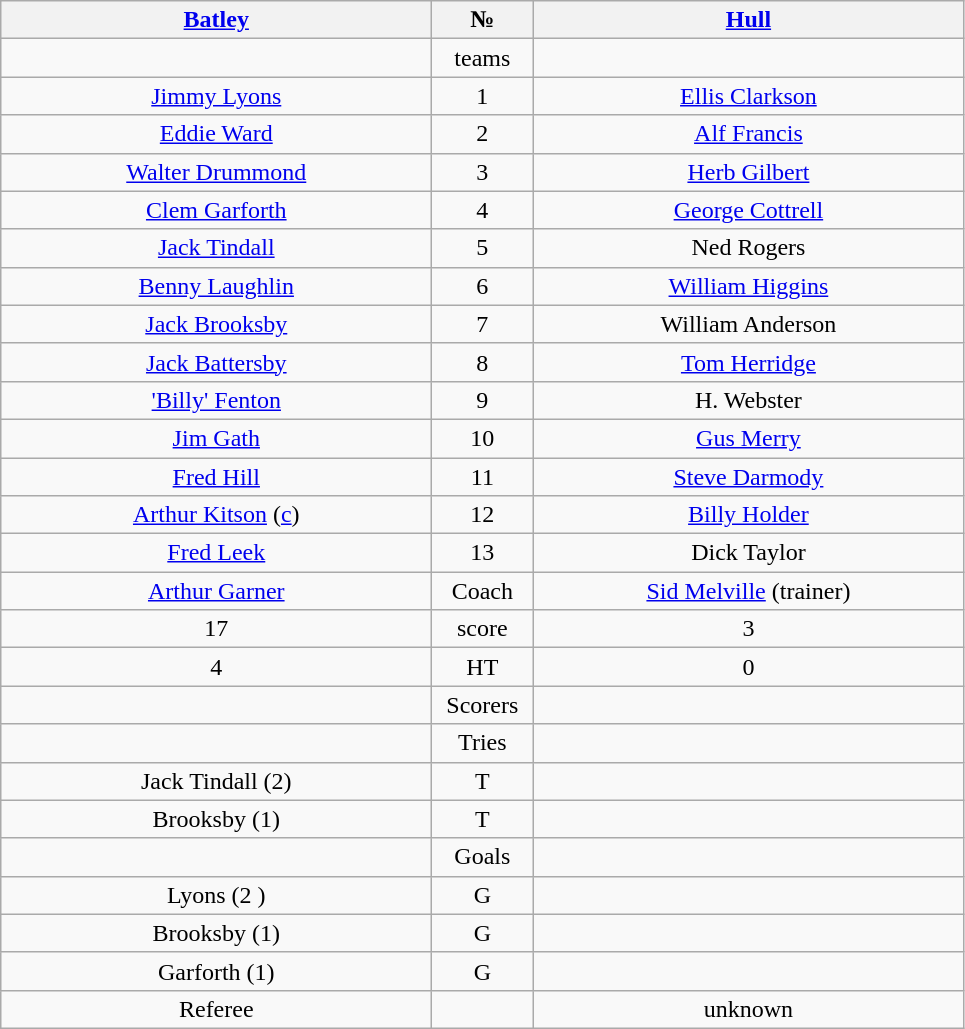<table class="wikitable" style="text-align:center;">
<tr>
<th width=280 abbr=winner><a href='#'>Batley</a></th>
<th width=60 abbr="Number">№</th>
<th width=280 abbr=runner-up><a href='#'>Hull</a></th>
</tr>
<tr>
<td></td>
<td>teams</td>
<td></td>
</tr>
<tr>
<td><a href='#'>Jimmy Lyons</a></td>
<td>1</td>
<td><a href='#'>Ellis Clarkson</a></td>
</tr>
<tr>
<td><a href='#'>Eddie Ward</a></td>
<td>2</td>
<td><a href='#'>Alf Francis</a></td>
</tr>
<tr>
<td><a href='#'>Walter Drummond</a></td>
<td>3</td>
<td><a href='#'>Herb Gilbert</a></td>
</tr>
<tr>
<td><a href='#'>Clem Garforth</a></td>
<td>4</td>
<td><a href='#'>George Cottrell</a></td>
</tr>
<tr>
<td><a href='#'>Jack Tindall</a></td>
<td>5</td>
<td>Ned Rogers</td>
</tr>
<tr>
<td><a href='#'>Benny Laughlin</a></td>
<td>6</td>
<td><a href='#'>William Higgins</a></td>
</tr>
<tr>
<td><a href='#'>Jack Brooksby</a></td>
<td>7</td>
<td>William Anderson</td>
</tr>
<tr>
<td><a href='#'>Jack Battersby</a></td>
<td>8</td>
<td><a href='#'>Tom Herridge</a></td>
</tr>
<tr>
<td><a href='#'>'Billy' Fenton</a></td>
<td>9</td>
<td>H. Webster</td>
</tr>
<tr>
<td><a href='#'>Jim Gath</a></td>
<td>10</td>
<td><a href='#'>Gus Merry</a></td>
</tr>
<tr>
<td><a href='#'>Fred Hill</a></td>
<td>11</td>
<td><a href='#'>Steve Darmody</a></td>
</tr>
<tr>
<td><a href='#'>Arthur Kitson</a> (<a href='#'>c</a>)</td>
<td>12</td>
<td><a href='#'>Billy Holder</a></td>
</tr>
<tr>
<td><a href='#'>Fred Leek</a></td>
<td>13</td>
<td>Dick Taylor</td>
</tr>
<tr>
<td><a href='#'>Arthur Garner</a></td>
<td>Coach</td>
<td><a href='#'>Sid Melville</a> (trainer)</td>
</tr>
<tr>
<td>17</td>
<td>score</td>
<td>3</td>
</tr>
<tr>
<td>4</td>
<td>HT</td>
<td>0</td>
</tr>
<tr>
<td></td>
<td>Scorers</td>
<td></td>
</tr>
<tr>
<td></td>
<td>Tries</td>
<td></td>
</tr>
<tr>
<td>Jack Tindall (2)</td>
<td>T</td>
<td></td>
</tr>
<tr>
<td>Brooksby (1)</td>
<td>T</td>
<td></td>
</tr>
<tr>
<td></td>
<td>Goals</td>
<td></td>
</tr>
<tr>
<td>Lyons (2 )</td>
<td>G</td>
<td></td>
</tr>
<tr>
<td>Brooksby (1)</td>
<td>G</td>
<td></td>
</tr>
<tr>
<td>Garforth (1)</td>
<td>G</td>
<td></td>
</tr>
<tr>
<td>Referee</td>
<td></td>
<td>unknown</td>
</tr>
</table>
